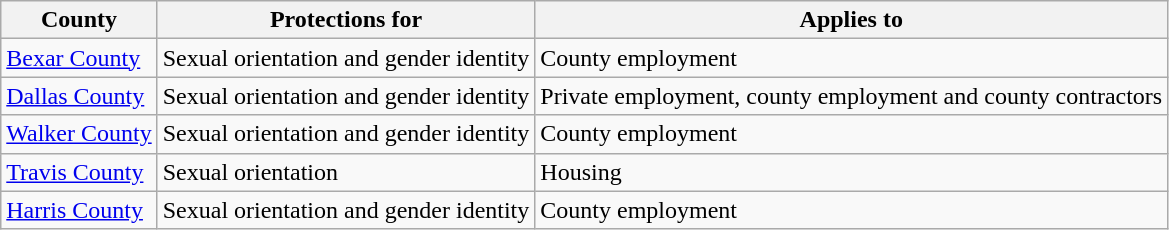<table class="wikitable mw-collapsible">
<tr>
<th>County</th>
<th>Protections for</th>
<th>Applies to</th>
</tr>
<tr>
<td><a href='#'>Bexar County</a></td>
<td>Sexual orientation and gender identity</td>
<td>County employment</td>
</tr>
<tr>
<td><a href='#'>Dallas County</a></td>
<td>Sexual orientation and gender identity</td>
<td>Private employment, county employment and county contractors</td>
</tr>
<tr>
<td><a href='#'>Walker County</a></td>
<td>Sexual orientation and gender identity</td>
<td>County employment</td>
</tr>
<tr>
<td><a href='#'>Travis County</a></td>
<td>Sexual orientation</td>
<td>Housing</td>
</tr>
<tr>
<td><a href='#'>Harris County</a></td>
<td>Sexual orientation and gender identity</td>
<td>County employment</td>
</tr>
</table>
